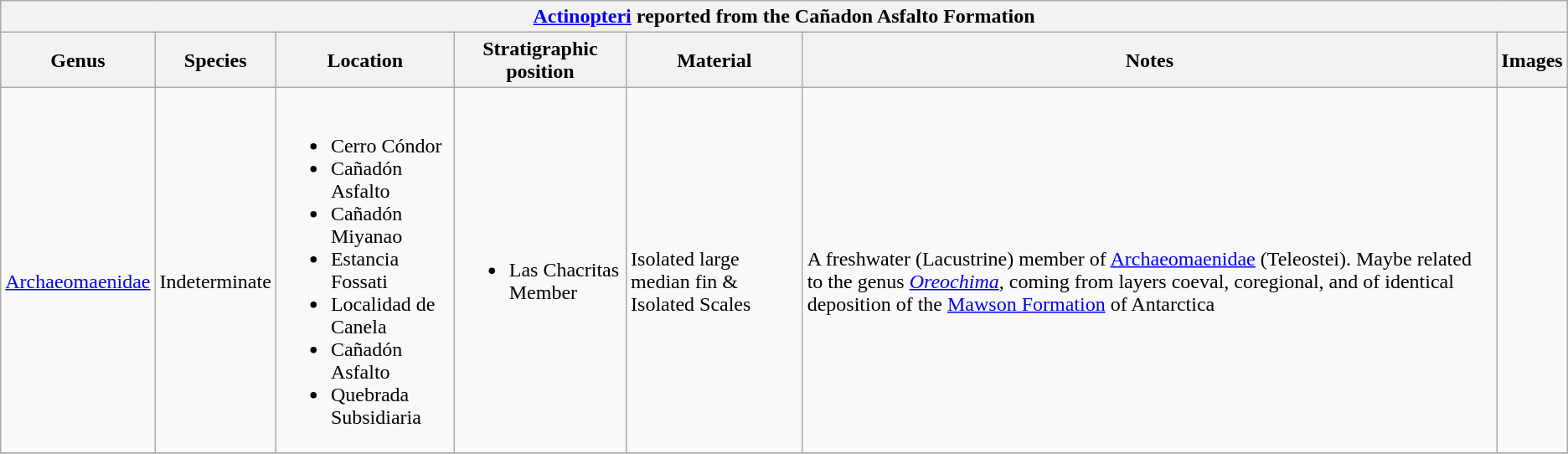<table class="wikitable sortable">
<tr>
<th colspan="7" align="center"><strong><a href='#'>Actinopteri</a> reported from the Cañadon Asfalto Formation</strong></th>
</tr>
<tr>
<th>Genus</th>
<th>Species</th>
<th>Location</th>
<th>Stratigraphic position</th>
<th>Material</th>
<th>Notes</th>
<th>Images</th>
</tr>
<tr>
<td><br><a href='#'>Archaeomaenidae</a></td>
<td><br>Indeterminate</td>
<td><br><ul><li>Cerro Cóndor</li><li>Cañadón Asfalto</li><li>Cañadón Miyanao</li><li>Estancia Fossati</li><li>Localidad de Canela</li><li>Cañadón Asfalto</li><li>Quebrada Subsidiaria</li></ul></td>
<td><br><ul><li>Las Chacritas Member</li></ul></td>
<td><br>Isolated large median fin & Isolated Scales</td>
<td><br>A freshwater (Lacustrine) member of <a href='#'>Archaeomaenidae</a> (Teleostei). Maybe related to the genus <em><a href='#'>Oreochima</a></em>, coming from layers coeval, coregional, and of identical deposition of the <a href='#'>Mawson Formation</a> of Antarctica</td>
<td><br></td>
</tr>
<tr>
</tr>
</table>
